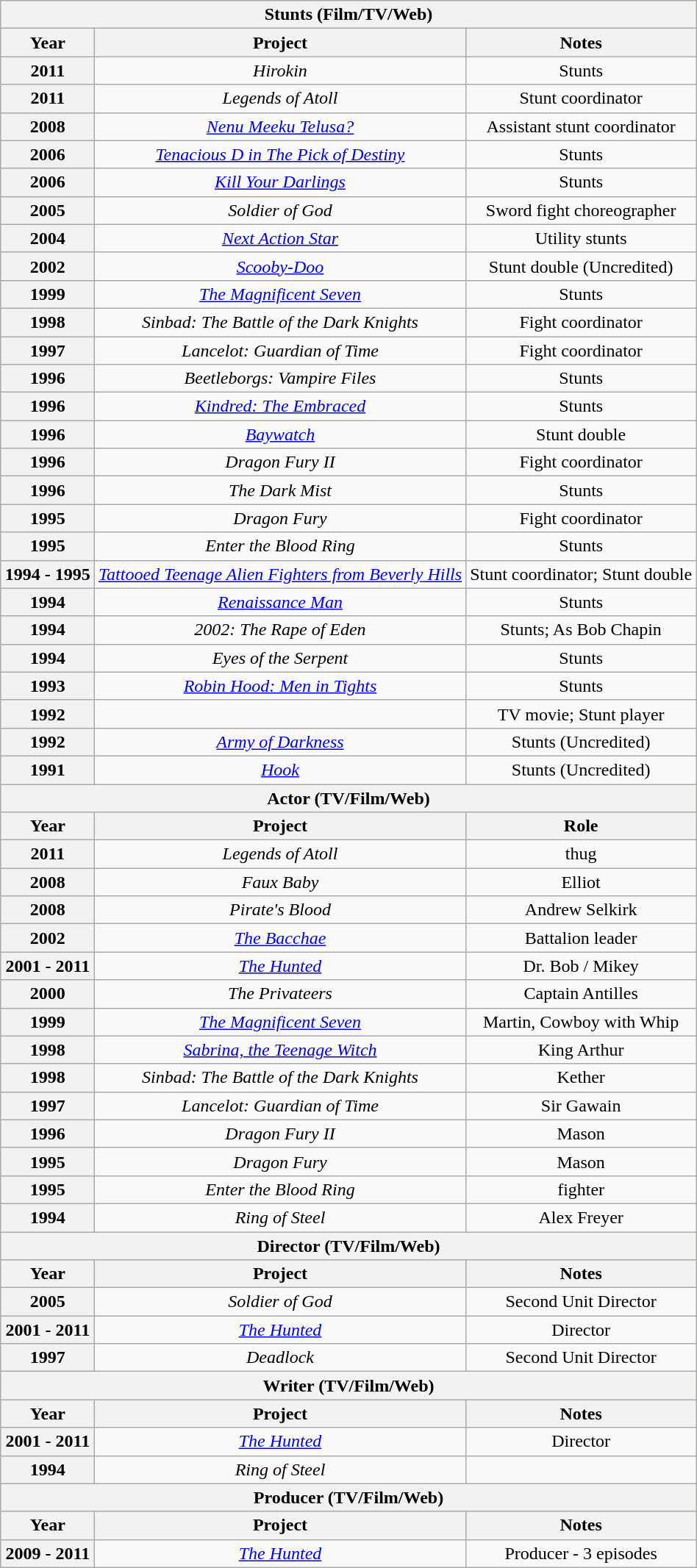<table class="wikitable" style="margin:1em auto; width=100%;">
<tr style="background-color:#ffff99">
<th colspan="3">Stunts (Film/TV/Web)</th>
</tr>
<tr>
<th align="center"><strong>Year</strong></th>
<th align="center"><strong>Project</strong></th>
<th align="center"><strong>Notes</strong></th>
</tr>
<tr>
<th align="center">2011</th>
<td align="center"><em>Hirokin</em></td>
<td align="center">Stunts</td>
</tr>
<tr>
<th align="center">2011</th>
<td align="center"><em>Legends of Atoll</em></td>
<td align="center">Stunt coordinator</td>
</tr>
<tr>
<th align="center">2008</th>
<td align="center"><em><a href='#'>Nenu Meeku Telusa?</a></em></td>
<td align="center">Assistant stunt coordinator</td>
</tr>
<tr>
<th align="center">2006</th>
<td align="center"><em><a href='#'>Tenacious D in The Pick of Destiny</a></em></td>
<td align="center">Stunts</td>
</tr>
<tr>
<th align="center">2006</th>
<td align="center"><em><a href='#'>Kill Your Darlings</a></em></td>
<td align="center">Stunts</td>
</tr>
<tr>
<th align="center">2005</th>
<td align="center"><em>Soldier of God</em></td>
<td align="center">Sword fight choreographer</td>
</tr>
<tr>
<th align="center">2004</th>
<td align="center"><em><a href='#'>Next Action Star</a></em></td>
<td align="center">Utility stunts</td>
</tr>
<tr>
<th align="center">2002</th>
<td align="center"><em><a href='#'>Scooby-Doo</a></em></td>
<td align="center">Stunt double (Uncredited)</td>
</tr>
<tr>
<th align="center">1999</th>
<td align="center"><em><a href='#'>The Magnificent Seven</a></em></td>
<td align="center">Stunts</td>
</tr>
<tr>
<th align="center">1998</th>
<td align="center"><em>Sinbad: The Battle of the Dark Knights</em></td>
<td align="center">Fight coordinator</td>
</tr>
<tr>
<th align="center">1997</th>
<td align="center"><em>Lancelot: Guardian of Time</em></td>
<td align="center">Fight coordinator</td>
</tr>
<tr>
<th align="center">1996</th>
<td align="center"><em>Beetleborgs: Vampire Files</em></td>
<td align="center">Stunts</td>
</tr>
<tr>
<th align="center">1996</th>
<td align="center"><em><a href='#'>Kindred: The Embraced</a></em></td>
<td align="center">Stunts</td>
</tr>
<tr>
<th align="center">1996</th>
<td align="center"><em><a href='#'>Baywatch</a></em></td>
<td align="center">Stunt double</td>
</tr>
<tr>
<th align="center">1996</th>
<td align="center"><em>Dragon Fury II</em></td>
<td align="center">Fight coordinator</td>
</tr>
<tr>
<th align="center">1996</th>
<td align="center"><em>The Dark Mist</em></td>
<td align="center">Stunts</td>
</tr>
<tr>
<th align="center">1995</th>
<td align="center"><em>Dragon Fury</em></td>
<td align="center">Fight coordinator</td>
</tr>
<tr>
<th align="center">1995</th>
<td align="center"><em>Enter the Blood Ring</em></td>
<td align="center">Stunts</td>
</tr>
<tr>
<th align="center">1994 - 1995</th>
<td align="center"><em><a href='#'>Tattooed Teenage Alien Fighters from Beverly Hills</a></em></td>
<td align="center">Stunt coordinator; Stunt double</td>
</tr>
<tr>
<th align="center">1994</th>
<td align="center"><em><a href='#'>Renaissance Man</a></em></td>
<td align="center">Stunts</td>
</tr>
<tr>
<th align="center">1994</th>
<td align="center"><em>2002: The Rape of Eden</em></td>
<td align="center">Stunts; As Bob Chapin</td>
</tr>
<tr>
<th align="center">1994</th>
<td align="center"><em>Eyes of the Serpent</em></td>
<td align="center">Stunts</td>
</tr>
<tr>
<th align="center">1993</th>
<td align="center"><em><a href='#'>Robin Hood: Men in Tights</a></em></td>
<td align="center">Stunts</td>
</tr>
<tr>
<th align="center">1992</th>
<td align="center"><em></em></td>
<td align="center">TV movie; Stunt player</td>
</tr>
<tr>
<th align="center">1992</th>
<td align="center"><em><a href='#'>Army of Darkness</a></em></td>
<td align="center">Stunts (Uncredited)</td>
</tr>
<tr>
<th align="center">1991</th>
<td align="center"><em><a href='#'>Hook</a></em></td>
<td align="center">Stunts (Uncredited)</td>
</tr>
<tr style="background-color:#ffff99">
<th colspan="3">Actor (TV/Film/Web)</th>
</tr>
<tr>
<th align="center"><strong>Year</strong></th>
<th align="center"><strong>Project</strong></th>
<th align="center"><strong>Role</strong></th>
</tr>
<tr>
<th align="center">2011</th>
<td align="center"><em>Legends of Atoll</em></td>
<td align="center">thug</td>
</tr>
<tr>
<th align="center">2008</th>
<td align="center"><em>Faux Baby</em></td>
<td align="center">Elliot</td>
</tr>
<tr>
<th align="center">2008</th>
<td align="center"><em>Pirate's Blood</em></td>
<td align="center">Andrew Selkirk</td>
</tr>
<tr>
<th align="center">2002</th>
<td align="center"><em><a href='#'>The Bacchae</a></em></td>
<td align="center">Battalion leader</td>
</tr>
<tr>
<th align="center">2001 - 2011</th>
<td align="center"><em><a href='#'>The Hunted</a></em></td>
<td align="center">Dr. Bob / Mikey</td>
</tr>
<tr>
<th align="center">2000</th>
<td align="center"><em>The Privateers</em></td>
<td align="center">Captain Antilles</td>
</tr>
<tr>
<th align="center">1999</th>
<td align="center"><em><a href='#'>The Magnificent Seven</a></em></td>
<td align="center">Martin, Cowboy with Whip</td>
</tr>
<tr>
<th align="center">1998</th>
<td align="center"><em><a href='#'>Sabrina, the Teenage Witch</a></em></td>
<td align="center">King Arthur</td>
</tr>
<tr>
<th align="center">1998</th>
<td align="center"><em>Sinbad: The Battle of the Dark Knights</em></td>
<td align="center">Kether</td>
</tr>
<tr>
<th align="center">1997</th>
<td align="center"><em>Lancelot: Guardian of Time</em></td>
<td align="center">Sir Gawain</td>
</tr>
<tr>
<th align="center">1996</th>
<td align="center"><em>Dragon Fury II</em></td>
<td align="center">Mason</td>
</tr>
<tr>
<th align="center">1995</th>
<td align="center"><em>Dragon Fury</em></td>
<td align="center">Mason</td>
</tr>
<tr>
<th align="center">1995</th>
<td align="center"><em>Enter the Blood Ring </em></td>
<td align="center">fighter</td>
</tr>
<tr>
<th align="center">1994</th>
<td align="center"><em>Ring of Steel</em></td>
<td align="center">Alex Freyer</td>
</tr>
<tr style="background-color:#ffff99">
<th align="center" colspan="3">Director (TV/Film/Web)</th>
</tr>
<tr>
<th align="center"><strong>Year</strong></th>
<th align="center"><strong>Project</strong></th>
<th align="center"><strong>Notes</strong></th>
</tr>
<tr>
<th align="center">2005</th>
<td align="center"><em>Soldier of God</em></td>
<td align="center">Second Unit Director</td>
</tr>
<tr>
<th align="center">2001 - 2011</th>
<td align="center"><em><a href='#'>The Hunted</a></em></td>
<td align="center">Director</td>
</tr>
<tr>
<th align="center">1997</th>
<td align="center"><em>Deadlock</em></td>
<td align="center">Second Unit Director</td>
</tr>
<tr style="background-color:#ffff99">
<th colspan="3">Writer (TV/Film/Web)</th>
</tr>
<tr>
<th align="center"><strong>Year</strong></th>
<th align="center"><strong>Project</strong></th>
<th align="center"><strong>Notes</strong></th>
</tr>
<tr>
<th align="center">2001 - 2011</th>
<td align="center"><em><a href='#'>The Hunted</a></em></td>
<td align="center">Director</td>
</tr>
<tr>
<th align="center">1994</th>
<td align="center"><em>Ring of Steel</em></td>
<td align="center"></td>
</tr>
<tr style="background-color:#ffff99">
<th align="center" colspan="3">Producer (TV/Film/Web)</th>
</tr>
<tr>
<th align="center"><strong>Year</strong></th>
<th align="center"><strong>Project</strong></th>
<th align="center"><strong>Notes</strong></th>
</tr>
<tr>
<th align="center">2009 - 2011</th>
<td align="center"><em><a href='#'>The Hunted</a></em></td>
<td align="center">Producer - 3 episodes</td>
</tr>
</table>
